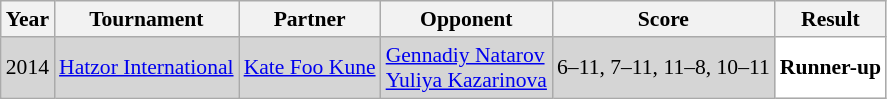<table class="sortable wikitable" style="font-size: 90%;">
<tr>
<th>Year</th>
<th>Tournament</th>
<th>Partner</th>
<th>Opponent</th>
<th>Score</th>
<th>Result</th>
</tr>
<tr style="background:#D5D5D5">
<td align="center">2014</td>
<td align="left"><a href='#'>Hatzor International</a></td>
<td align="left"> <a href='#'>Kate Foo Kune</a></td>
<td align="left"> <a href='#'>Gennadiy Natarov</a> <br>  <a href='#'>Yuliya Kazarinova</a></td>
<td align="left">6–11, 7–11, 11–8, 10–11</td>
<td style="text-align:left; background:white"> <strong>Runner-up</strong></td>
</tr>
</table>
